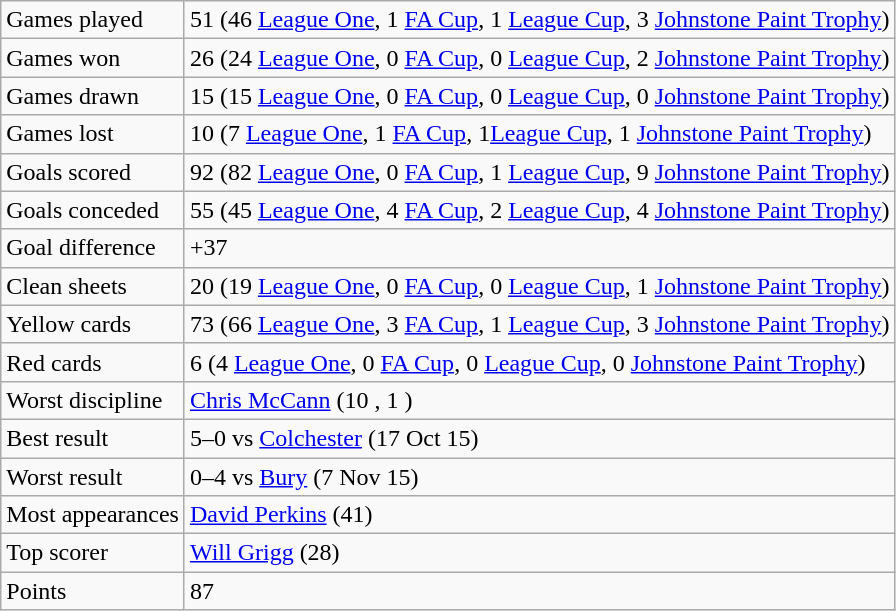<table class="wikitable">
<tr>
<td>Games played</td>
<td>51 (46 <a href='#'>League One</a>, 1 <a href='#'>FA Cup</a>, 1 <a href='#'>League Cup</a>, 3 <a href='#'>Johnstone Paint Trophy</a>)</td>
</tr>
<tr>
<td>Games won</td>
<td>26 (24 <a href='#'>League One</a>, 0 <a href='#'>FA Cup</a>, 0 <a href='#'>League Cup</a>, 2 <a href='#'>Johnstone Paint Trophy</a>)</td>
</tr>
<tr>
<td>Games drawn</td>
<td>15 (15 <a href='#'>League One</a>, 0 <a href='#'>FA Cup</a>, 0 <a href='#'>League Cup</a>, 0 <a href='#'>Johnstone Paint Trophy</a>)</td>
</tr>
<tr>
<td>Games lost</td>
<td>10 (7 <a href='#'>League One</a>, 1 <a href='#'>FA Cup</a>, 1<a href='#'>League Cup</a>, 1 <a href='#'>Johnstone Paint Trophy</a>)</td>
</tr>
<tr>
<td>Goals scored</td>
<td>92 (82 <a href='#'>League One</a>, 0 <a href='#'>FA Cup</a>, 1 <a href='#'>League Cup</a>, 9 <a href='#'>Johnstone Paint Trophy</a>)</td>
</tr>
<tr>
<td>Goals conceded</td>
<td>55 (45 <a href='#'>League One</a>, 4 <a href='#'>FA Cup</a>, 2 <a href='#'>League Cup</a>, 4 <a href='#'>Johnstone Paint Trophy</a>)</td>
</tr>
<tr>
<td>Goal difference</td>
<td>+37</td>
</tr>
<tr>
<td>Clean sheets</td>
<td>20 (19 <a href='#'>League One</a>, 0 <a href='#'>FA Cup</a>, 0 <a href='#'>League Cup</a>, 1 <a href='#'>Johnstone Paint Trophy</a>)</td>
</tr>
<tr>
<td>Yellow cards</td>
<td>73 (66 <a href='#'>League One</a>, 3 <a href='#'>FA Cup</a>, 1 <a href='#'>League Cup</a>, 3 <a href='#'>Johnstone Paint Trophy</a>)</td>
</tr>
<tr>
<td>Red cards</td>
<td>6 (4 <a href='#'>League One</a>, 0 <a href='#'>FA Cup</a>, 0 <a href='#'>League Cup</a>, 0 <a href='#'>Johnstone Paint Trophy</a>)</td>
</tr>
<tr>
<td>Worst discipline</td>
<td><a href='#'>Chris McCann</a> (10 , 1 )</td>
</tr>
<tr>
<td>Best result</td>
<td>5–0 vs <a href='#'>Colchester</a> (17 Oct 15)</td>
</tr>
<tr>
<td>Worst result</td>
<td>0–4 vs <a href='#'>Bury</a> (7 Nov 15)</td>
</tr>
<tr>
<td>Most appearances</td>
<td><a href='#'>David Perkins</a> (41)</td>
</tr>
<tr>
<td>Top scorer</td>
<td><a href='#'>Will Grigg</a> (28)</td>
</tr>
<tr>
<td>Points</td>
<td>87</td>
</tr>
</table>
